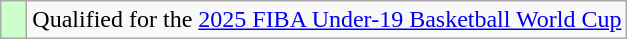<table class="wikitable">
<tr>
<td width=10px bgcolor="#ccffcc"></td>
<td>Qualified for the <a href='#'>2025 FIBA Under-19 Basketball World Cup</a></td>
</tr>
</table>
